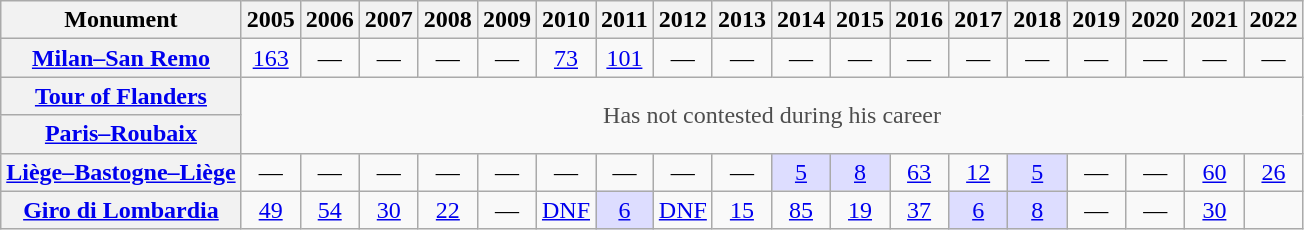<table class="wikitable plainrowheaders">
<tr>
<th scope="col">Monument</th>
<th>2005</th>
<th>2006</th>
<th>2007</th>
<th>2008</th>
<th>2009</th>
<th>2010</th>
<th>2011</th>
<th>2012</th>
<th>2013</th>
<th>2014</th>
<th>2015</th>
<th>2016</th>
<th>2017</th>
<th>2018</th>
<th>2019</th>
<th>2020</th>
<th>2021</th>
<th>2022</th>
</tr>
<tr style="text-align:center;">
<th scope="row"><a href='#'>Milan–San Remo</a></th>
<td><a href='#'>163</a></td>
<td>—</td>
<td>—</td>
<td>—</td>
<td>—</td>
<td><a href='#'>73</a></td>
<td><a href='#'>101</a></td>
<td>—</td>
<td>—</td>
<td>—</td>
<td>—</td>
<td>—</td>
<td>—</td>
<td>—</td>
<td>—</td>
<td>—</td>
<td>—</td>
<td>—</td>
</tr>
<tr style="text-align:center;">
<th scope="row"><a href='#'>Tour of Flanders</a></th>
<td style="color:#4d4d4d;" colspan=18 rowspan=2>Has not contested during his career</td>
</tr>
<tr style="text-align:center;">
<th scope="row"><a href='#'>Paris–Roubaix</a></th>
</tr>
<tr style="text-align:center;">
<th scope="row"><a href='#'>Liège–Bastogne–Liège</a></th>
<td>—</td>
<td>—</td>
<td>—</td>
<td>—</td>
<td>—</td>
<td>—</td>
<td>—</td>
<td>—</td>
<td>—</td>
<td style="background:#ddf;"><a href='#'>5</a></td>
<td style="background:#ddf;"><a href='#'>8</a></td>
<td><a href='#'>63</a></td>
<td><a href='#'>12</a></td>
<td style="background:#ddf;"><a href='#'>5</a></td>
<td>—</td>
<td>—</td>
<td><a href='#'>60</a></td>
<td><a href='#'>26</a></td>
</tr>
<tr style="text-align:center;">
<th scope="row"><a href='#'>Giro di Lombardia</a></th>
<td><a href='#'>49</a></td>
<td><a href='#'>54</a></td>
<td><a href='#'>30</a></td>
<td><a href='#'>22</a></td>
<td>—</td>
<td><a href='#'>DNF</a></td>
<td style="background:#ddf;"><a href='#'>6</a></td>
<td><a href='#'>DNF</a></td>
<td><a href='#'>15</a></td>
<td><a href='#'>85</a></td>
<td><a href='#'>19</a></td>
<td><a href='#'>37</a></td>
<td style="background:#ddf;"><a href='#'>6</a></td>
<td style="background:#ddf;"><a href='#'>8</a></td>
<td>—</td>
<td>—</td>
<td><a href='#'>30</a></td>
<td></td>
</tr>
</table>
